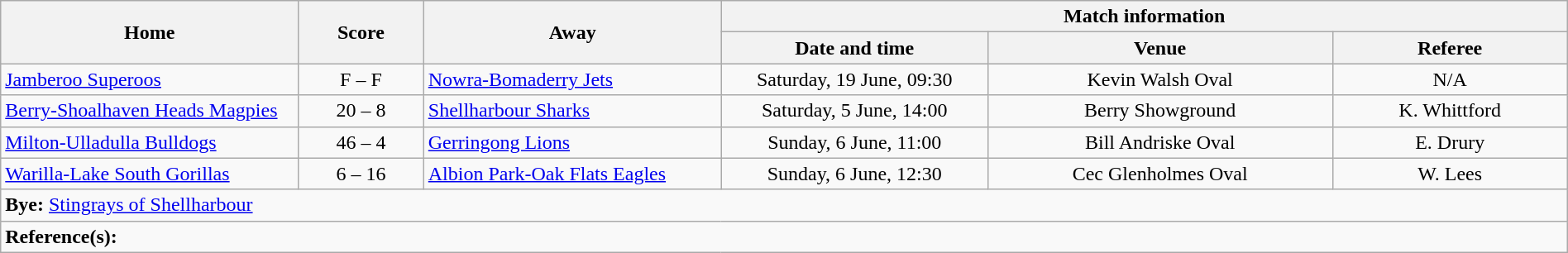<table class="wikitable" width="100% text-align:center;">
<tr>
<th rowspan="2" width="19%">Home</th>
<th rowspan="2" width="8%">Score</th>
<th rowspan="2" width="19%">Away</th>
<th colspan="3">Match information</th>
</tr>
<tr bgcolor="#CCCCCC">
<th width="17%">Date and time</th>
<th width="22%">Venue</th>
<th>Referee</th>
</tr>
<tr>
<td> <a href='#'>Jamberoo Superoos</a></td>
<td style="text-align:center;">F – F</td>
<td> <a href='#'>Nowra-Bomaderry Jets</a></td>
<td style="text-align:center;">Saturday, 19 June, 09:30</td>
<td style="text-align:center;">Kevin Walsh Oval</td>
<td style="text-align:center;">N/A</td>
</tr>
<tr>
<td> <a href='#'>Berry-Shoalhaven Heads Magpies</a></td>
<td style="text-align:center;">20 – 8</td>
<td> <a href='#'>Shellharbour Sharks</a></td>
<td style="text-align:center;">Saturday, 5 June, 14:00</td>
<td style="text-align:center;">Berry Showground</td>
<td style="text-align:center;">K. Whittford</td>
</tr>
<tr>
<td> <a href='#'>Milton-Ulladulla Bulldogs</a></td>
<td style="text-align:center;">46 – 4</td>
<td> <a href='#'>Gerringong Lions</a></td>
<td style="text-align:center;">Sunday, 6 June, 11:00</td>
<td style="text-align:center;">Bill Andriske Oval</td>
<td style="text-align:center;">E. Drury</td>
</tr>
<tr>
<td> <a href='#'>Warilla-Lake South Gorillas</a></td>
<td style="text-align:center;">6 – 16</td>
<td> <a href='#'>Albion Park-Oak Flats Eagles</a></td>
<td style="text-align:center;">Sunday, 6 June, 12:30</td>
<td style="text-align:center;">Cec Glenholmes Oval</td>
<td style="text-align:center;">W. Lees</td>
</tr>
<tr>
<td colspan="6" align="centre"><strong>Bye:</strong>  <a href='#'>Stingrays of Shellharbour</a></td>
</tr>
<tr>
<td colspan="6"><strong>Reference(s):</strong> </td>
</tr>
</table>
